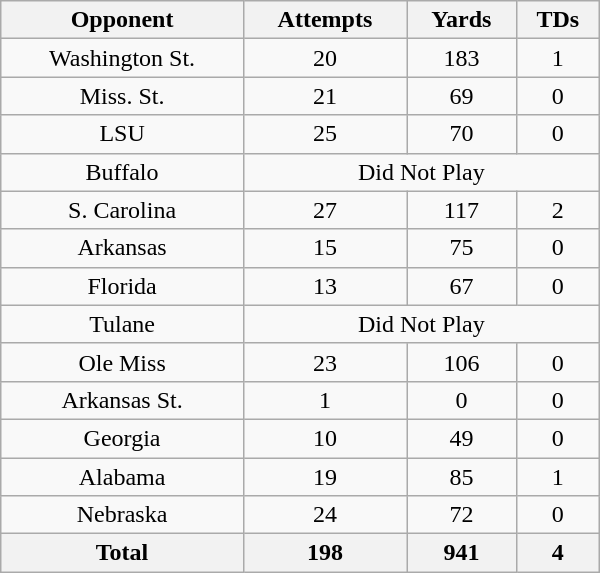<table class="wikitable" style="width: 25em; text-align:center">
<tr>
<th>Opponent</th>
<th>Attempts</th>
<th>Yards</th>
<th>TDs</th>
</tr>
<tr>
<td>Washington St.</td>
<td>20</td>
<td>183</td>
<td>1</td>
</tr>
<tr>
<td>Miss. St.</td>
<td>21</td>
<td>69</td>
<td>0</td>
</tr>
<tr>
<td>LSU</td>
<td>25</td>
<td>70</td>
<td>0</td>
</tr>
<tr>
<td>Buffalo</td>
<td colspan="3">Did Not Play</td>
</tr>
<tr>
<td>S. Carolina</td>
<td>27</td>
<td>117</td>
<td>2</td>
</tr>
<tr>
<td>Arkansas</td>
<td>15</td>
<td>75</td>
<td>0</td>
</tr>
<tr>
<td>Florida</td>
<td>13</td>
<td>67</td>
<td>0</td>
</tr>
<tr>
<td>Tulane</td>
<td colspan= "3">Did Not Play</td>
</tr>
<tr>
<td>Ole Miss</td>
<td>23</td>
<td>106</td>
<td>0</td>
</tr>
<tr>
<td>Arkansas St.</td>
<td>1</td>
<td>0</td>
<td>0</td>
</tr>
<tr>
<td>Georgia</td>
<td>10</td>
<td>49</td>
<td>0</td>
</tr>
<tr>
<td>Alabama</td>
<td>19</td>
<td>85</td>
<td>1</td>
</tr>
<tr>
<td>Nebraska</td>
<td>24</td>
<td>72</td>
<td>0</td>
</tr>
<tr>
<th>Total</th>
<th>198</th>
<th>941</th>
<th>4</th>
</tr>
</table>
